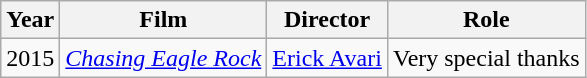<table class="wikitable">
<tr>
<th>Year</th>
<th>Film</th>
<th>Director</th>
<th>Role</th>
</tr>
<tr>
<td>2015</td>
<td><em><a href='#'>Chasing Eagle Rock</a></em></td>
<td><a href='#'>Erick Avari</a></td>
<td>Very special thanks</td>
</tr>
</table>
